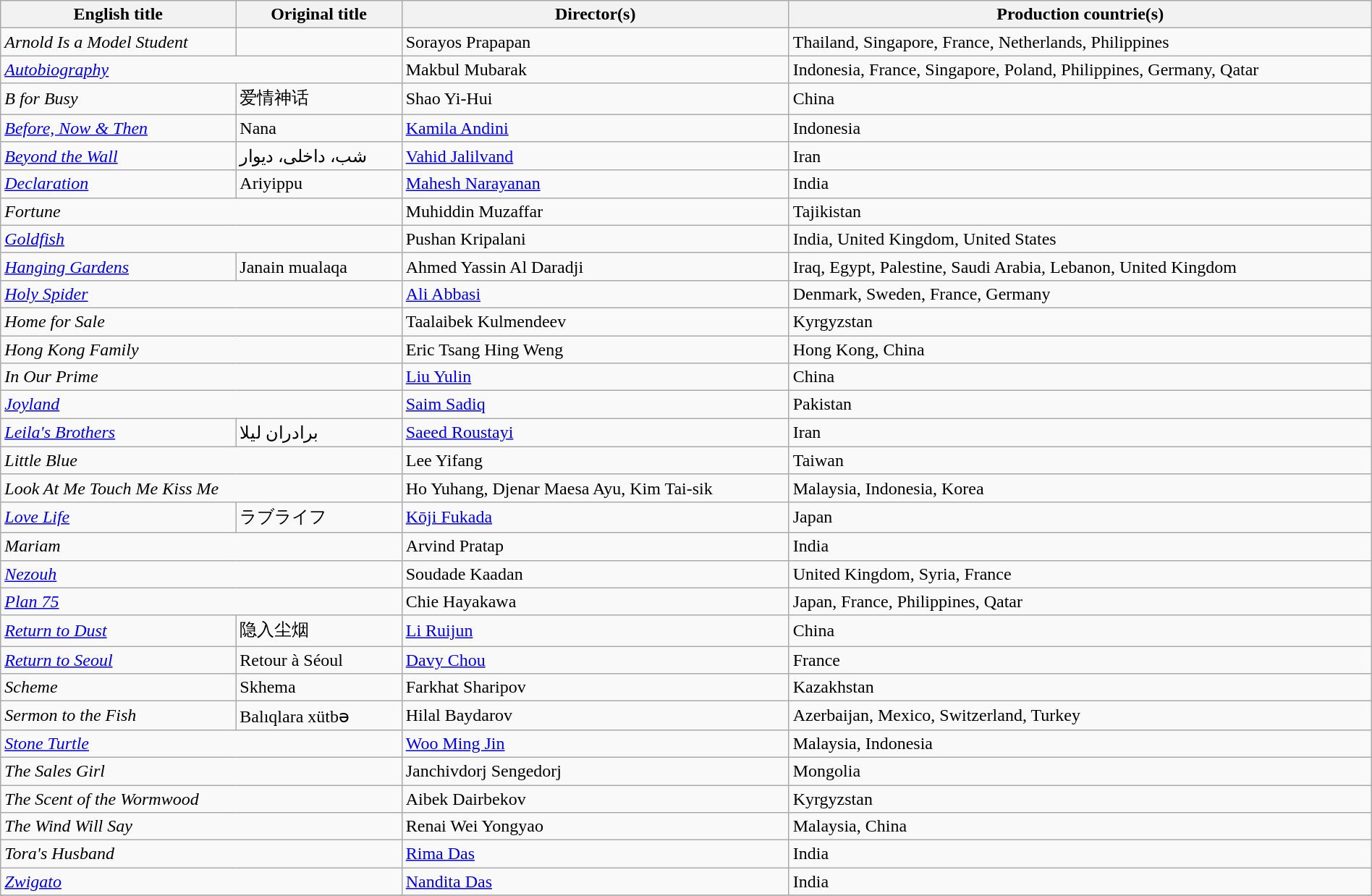<table class="sortable wikitable" style="width:100%; margin-bottom:4px" cellpadding="5">
<tr>
<th scope="col">English title</th>
<th scope="col">Original title</th>
<th scope="col">Director(s)</th>
<th scope="col">Production countrie(s)</th>
</tr>
<tr>
<td><em>Arnold Is a Model Student</em></td>
<td></td>
<td>Sorayos Prapapan</td>
<td>Thailand, Singapore, France, Netherlands, Philippines</td>
</tr>
<tr>
<td colspan=2><em><a href='#'>Autobiography</a></em></td>
<td>Makbul Mubarak</td>
<td>Indonesia, France, Singapore, Poland, Philippines, Germany, Qatar</td>
</tr>
<tr>
<td><em>B for Busy</em></td>
<td>爱情神话</td>
<td>Shao Yi-Hui</td>
<td>China</td>
</tr>
<tr>
<td><em><a href='#'>Before, Now & Then</a></em></td>
<td>Nana</td>
<td><a href='#'>Kamila Andini</a></td>
<td>Indonesia</td>
</tr>
<tr>
<td><em><a href='#'>Beyond the Wall</a></em></td>
<td>شب، داخلی، دیوار</td>
<td><a href='#'>Vahid Jalilvand</a></td>
<td>Iran</td>
</tr>
<tr>
<td><em><a href='#'>Declaration</a></em></td>
<td>Ariyippu</td>
<td><a href='#'>Mahesh Narayanan</a></td>
<td>India</td>
</tr>
<tr>
<td colspan=2><em>Fortune</em></td>
<td>Muhiddin Muzaffar</td>
<td>Tajikistan</td>
</tr>
<tr>
<td colspan=2><em><a href='#'>Goldfish</a></em></td>
<td>Pushan Kripalani</td>
<td>India, United Kingdom, United States</td>
</tr>
<tr>
<td><em><a href='#'>Hanging Gardens</a></em></td>
<td>Janain mualaqa</td>
<td>Ahmed Yassin Al Daradji</td>
<td>Iraq, Egypt, Palestine, Saudi Arabia, Lebanon, United Kingdom</td>
</tr>
<tr>
<td colspan=2><em><a href='#'>Holy Spider</a></em></td>
<td><a href='#'>Ali Abbasi</a></td>
<td>Denmark, Sweden, France, Germany</td>
</tr>
<tr>
<td colspan=2><em>Home for Sale</em></td>
<td>Taalaibek Kulmendeev</td>
<td>Kyrgyzstan</td>
</tr>
<tr>
<td colspan=2><em>Hong Kong Family</em></td>
<td>Eric Tsang Hing Weng</td>
<td>Hong Kong, China</td>
</tr>
<tr>
<td colspan=2><em>In Our Prime</em></td>
<td><a href='#'>Liu Yulin</a></td>
<td>China</td>
</tr>
<tr>
<td colspan=2><em><a href='#'>Joyland</a></em></td>
<td><a href='#'>Saim Sadiq</a></td>
<td>Pakistan</td>
</tr>
<tr>
<td><em><a href='#'>Leila's Brothers</a></em></td>
<td>برادران لیلا</td>
<td><a href='#'>Saeed Roustayi</a></td>
<td>Iran</td>
</tr>
<tr>
<td colspan=2><em>Little Blue</em></td>
<td>Lee Yifang</td>
<td>Taiwan</td>
</tr>
<tr>
<td colspan=2><em>Look At Me Touch Me Kiss Me</em></td>
<td>Ho Yuhang, Djenar Maesa Ayu, Kim Tai-sik</td>
<td>Malaysia, Indonesia, Korea</td>
</tr>
<tr>
<td><em><a href='#'>Love Life</a></em></td>
<td>ラブライフ</td>
<td><a href='#'>Kōji Fukada</a></td>
<td>Japan</td>
</tr>
<tr>
<td colspan=2><em>Mariam</em></td>
<td>Arvind Pratap</td>
<td>India</td>
</tr>
<tr>
<td colspan=2><em><a href='#'>Nezouh</a></em></td>
<td>Soudade Kaadan</td>
<td>United Kingdom, Syria, France</td>
</tr>
<tr>
<td colspan=2><em><a href='#'>Plan 75</a></em></td>
<td>Chie Hayakawa</td>
<td>Japan, France, Philippines, Qatar</td>
</tr>
<tr>
<td><em><a href='#'>Return to Dust</a></em></td>
<td>隐入尘烟</td>
<td><a href='#'>Li Ruijun</a></td>
<td>China</td>
</tr>
<tr>
<td><em><a href='#'>Return to Seoul</a></em></td>
<td>Retour à Séoul</td>
<td><a href='#'>Davy Chou</a></td>
<td>France</td>
</tr>
<tr>
<td><em>Scheme</em></td>
<td>Skhema</td>
<td>Farkhat Sharipov</td>
<td>Kazakhstan</td>
</tr>
<tr>
<td><em>Sermon to the Fish</em></td>
<td>Balıqlara xütbə</td>
<td>Hilal Baydarov</td>
<td>Azerbaijan, Mexico, Switzerland, Turkey</td>
</tr>
<tr>
<td colspan=2><em><a href='#'>Stone Turtle</a></em></td>
<td><a href='#'>Woo Ming Jin</a></td>
<td>Malaysia, Indonesia</td>
</tr>
<tr>
<td colspan=2><em>The Sales Girl</em></td>
<td>Janchivdorj Sengedorj</td>
<td>Mongolia</td>
</tr>
<tr>
<td colspan=2><em>The Scent of the Wormwood</em></td>
<td>Aibek Dairbekov</td>
<td>Kyrgyzstan</td>
</tr>
<tr>
<td colspan=2><em>The Wind Will Say</em></td>
<td>Renai Wei Yongyao</td>
<td>Malaysia, China</td>
</tr>
<tr>
<td colspan=2><em>Tora's Husband</em></td>
<td><a href='#'>Rima Das</a></td>
<td>India</td>
</tr>
<tr>
<td colspan=2><em><a href='#'>Zwigato</a></em></td>
<td><a href='#'>Nandita Das</a></td>
<td>India</td>
</tr>
<tr>
</tr>
</table>
